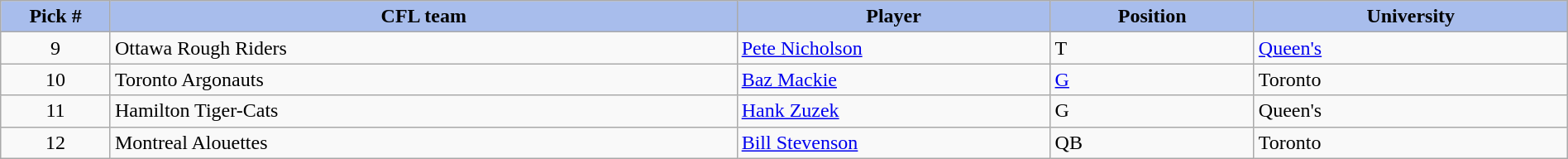<table class="wikitable" style="width: 100%">
<tr>
<th style="background:#A8BDEC;" width=7%>Pick #</th>
<th width=40% style="background:#A8BDEC;">CFL team</th>
<th width=20% style="background:#A8BDEC;">Player</th>
<th width=13% style="background:#A8BDEC;">Position</th>
<th width=20% style="background:#A8BDEC;">University</th>
</tr>
<tr>
<td align=center>9</td>
<td>Ottawa Rough Riders</td>
<td><a href='#'>Pete Nicholson</a></td>
<td>T</td>
<td><a href='#'>Queen's</a></td>
</tr>
<tr>
<td align=center>10</td>
<td>Toronto Argonauts</td>
<td><a href='#'>Baz Mackie</a></td>
<td><a href='#'>G</a></td>
<td>Toronto</td>
</tr>
<tr>
<td align=center>11</td>
<td>Hamilton Tiger-Cats</td>
<td><a href='#'>Hank Zuzek</a></td>
<td>G</td>
<td>Queen's</td>
</tr>
<tr>
<td align=center>12</td>
<td>Montreal Alouettes</td>
<td><a href='#'>Bill Stevenson</a></td>
<td>QB</td>
<td>Toronto</td>
</tr>
</table>
